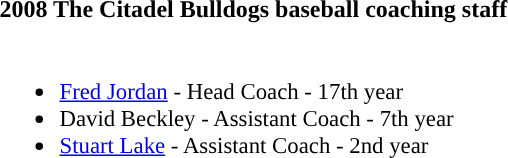<table class="toccolours" style="text-align: left;">
<tr>
<th colspan="9">2008 The Citadel Bulldogs baseball coaching staff</th>
</tr>
<tr>
<td style="font-size: 95%;" valign="top"><br><ul><li><a href='#'>Fred Jordan</a> - Head Coach - 17th year</li><li>David Beckley - Assistant Coach - 7th year</li><li><a href='#'>Stuart Lake</a> - Assistant Coach - 2nd year</li></ul></td>
</tr>
</table>
